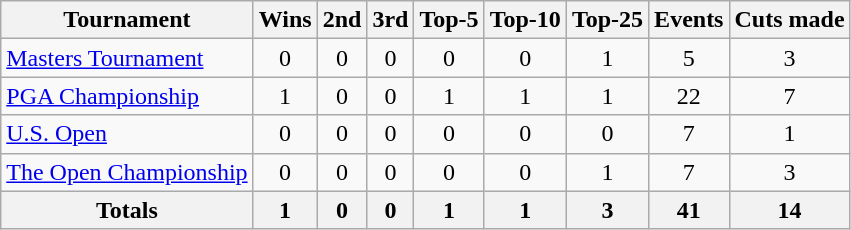<table class=wikitable style=text-align:center>
<tr>
<th>Tournament</th>
<th>Wins</th>
<th>2nd</th>
<th>3rd</th>
<th>Top-5</th>
<th>Top-10</th>
<th>Top-25</th>
<th>Events</th>
<th>Cuts made</th>
</tr>
<tr>
<td align=left><a href='#'>Masters Tournament</a></td>
<td>0</td>
<td>0</td>
<td>0</td>
<td>0</td>
<td>0</td>
<td>1</td>
<td>5</td>
<td>3</td>
</tr>
<tr>
<td align=left><a href='#'>PGA Championship</a></td>
<td>1</td>
<td>0</td>
<td>0</td>
<td>1</td>
<td>1</td>
<td>1</td>
<td>22</td>
<td>7</td>
</tr>
<tr>
<td align=left><a href='#'>U.S. Open</a></td>
<td>0</td>
<td>0</td>
<td>0</td>
<td>0</td>
<td>0</td>
<td>0</td>
<td>7</td>
<td>1</td>
</tr>
<tr>
<td align=left><a href='#'>The Open Championship</a></td>
<td>0</td>
<td>0</td>
<td>0</td>
<td>0</td>
<td>0</td>
<td>1</td>
<td>7</td>
<td>3</td>
</tr>
<tr>
<th>Totals</th>
<th>1</th>
<th>0</th>
<th>0</th>
<th>1</th>
<th>1</th>
<th>3</th>
<th>41</th>
<th>14</th>
</tr>
</table>
